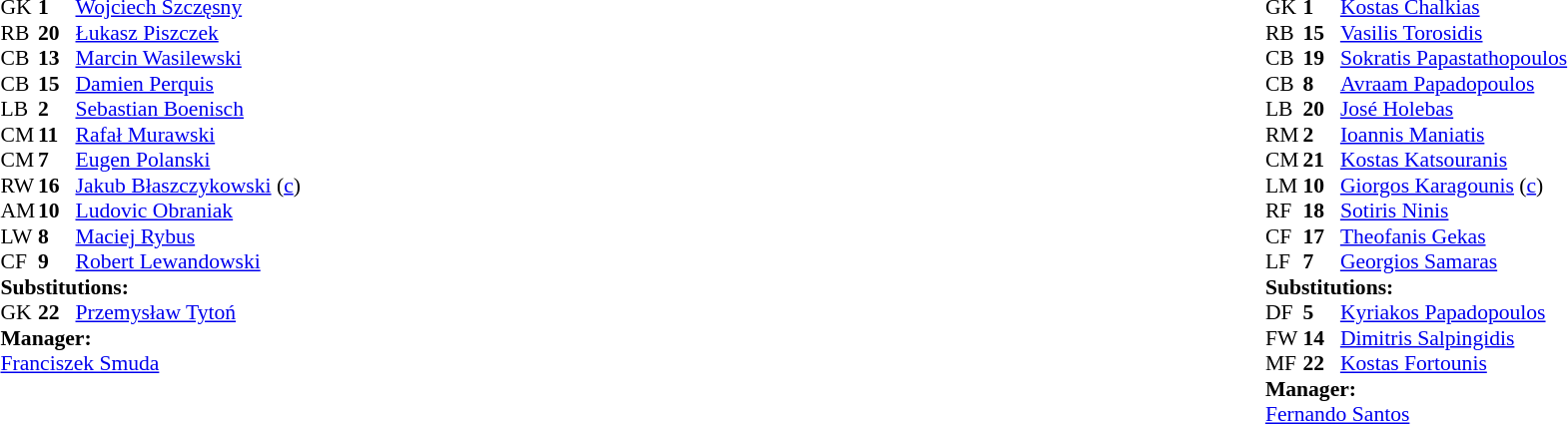<table style="width:100%;">
<tr>
<td style="vertical-align:top; width:40%;"><br><table style="font-size:90%" cellspacing="0" cellpadding="0">
<tr>
<th width="25"></th>
<th width="25"></th>
</tr>
<tr>
<td>GK</td>
<td><strong>1</strong></td>
<td><a href='#'>Wojciech Szczęsny</a></td>
<td></td>
</tr>
<tr>
<td>RB</td>
<td><strong>20</strong></td>
<td><a href='#'>Łukasz Piszczek</a></td>
</tr>
<tr>
<td>CB</td>
<td><strong>13</strong></td>
<td><a href='#'>Marcin Wasilewski</a></td>
</tr>
<tr>
<td>CB</td>
<td><strong>15</strong></td>
<td><a href='#'>Damien Perquis</a></td>
</tr>
<tr>
<td>LB</td>
<td><strong>2</strong></td>
<td><a href='#'>Sebastian Boenisch</a></td>
</tr>
<tr>
<td>CM</td>
<td><strong>11</strong></td>
<td><a href='#'>Rafał Murawski</a></td>
</tr>
<tr>
<td>CM</td>
<td><strong>7</strong></td>
<td><a href='#'>Eugen Polanski</a></td>
</tr>
<tr>
<td>RW</td>
<td><strong>16</strong></td>
<td><a href='#'>Jakub Błaszczykowski</a> (<a href='#'>c</a>)</td>
</tr>
<tr>
<td>AM</td>
<td><strong>10</strong></td>
<td><a href='#'>Ludovic Obraniak</a></td>
</tr>
<tr>
<td>LW</td>
<td><strong>8</strong></td>
<td><a href='#'>Maciej Rybus</a></td>
<td></td>
<td></td>
</tr>
<tr>
<td>CF</td>
<td><strong>9</strong></td>
<td><a href='#'>Robert Lewandowski</a></td>
</tr>
<tr>
<td colspan=3><strong>Substitutions:</strong></td>
</tr>
<tr>
<td>GK</td>
<td><strong>22</strong></td>
<td><a href='#'>Przemysław Tytoń</a></td>
<td></td>
<td></td>
</tr>
<tr>
<td colspan=3><strong>Manager:</strong></td>
</tr>
<tr>
<td colspan=3><a href='#'>Franciszek Smuda</a></td>
</tr>
</table>
</td>
<td valign="top"></td>
<td style="vertical-align:top; width:50%;"><br><table style="font-size:90%; margin:auto;" cellspacing="0" cellpadding="0">
<tr>
<th width=25></th>
<th width=25></th>
</tr>
<tr>
<td>GK</td>
<td><strong>1</strong></td>
<td><a href='#'>Kostas Chalkias</a></td>
</tr>
<tr>
<td>RB</td>
<td><strong>15</strong></td>
<td><a href='#'>Vasilis Torosidis</a></td>
</tr>
<tr>
<td>CB</td>
<td><strong>19</strong></td>
<td><a href='#'>Sokratis Papastathopoulos</a></td>
<td></td>
</tr>
<tr>
<td>CB</td>
<td><strong>8</strong></td>
<td><a href='#'>Avraam Papadopoulos</a></td>
<td></td>
<td></td>
</tr>
<tr>
<td>LB</td>
<td><strong>20</strong></td>
<td><a href='#'>José Holebas</a></td>
<td></td>
</tr>
<tr>
<td>RM</td>
<td><strong>2</strong></td>
<td><a href='#'>Ioannis Maniatis</a></td>
</tr>
<tr>
<td>CM</td>
<td><strong>21</strong></td>
<td><a href='#'>Kostas Katsouranis</a></td>
</tr>
<tr>
<td>LM</td>
<td><strong>10</strong></td>
<td><a href='#'>Giorgos Karagounis</a> (<a href='#'>c</a>)</td>
<td></td>
</tr>
<tr>
<td>RF</td>
<td><strong>18</strong></td>
<td><a href='#'>Sotiris Ninis</a></td>
<td></td>
<td></td>
</tr>
<tr>
<td>CF</td>
<td><strong>17</strong></td>
<td><a href='#'>Theofanis Gekas</a></td>
<td></td>
<td></td>
</tr>
<tr>
<td>LF</td>
<td><strong>7</strong></td>
<td><a href='#'>Georgios Samaras</a></td>
</tr>
<tr>
<td colspan=3><strong>Substitutions:</strong></td>
</tr>
<tr>
<td>DF</td>
<td><strong>5</strong></td>
<td><a href='#'>Kyriakos Papadopoulos</a></td>
<td></td>
<td></td>
</tr>
<tr>
<td>FW</td>
<td><strong>14</strong></td>
<td><a href='#'>Dimitris Salpingidis</a></td>
<td></td>
<td></td>
</tr>
<tr>
<td>MF</td>
<td><strong>22</strong></td>
<td><a href='#'>Kostas Fortounis</a></td>
<td></td>
<td></td>
</tr>
<tr>
<td colspan=3><strong>Manager:</strong></td>
</tr>
<tr>
<td colspan=3> <a href='#'>Fernando Santos</a></td>
</tr>
</table>
</td>
</tr>
</table>
